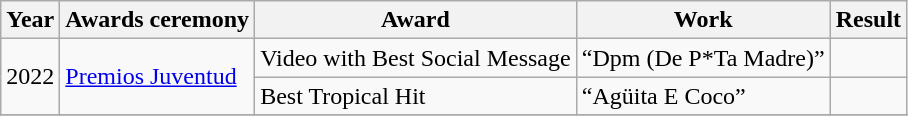<table class="wikitable">
<tr>
<th>Year</th>
<th>Awards ceremony</th>
<th>Award</th>
<th>Work</th>
<th>Result</th>
</tr>
<tr>
<td rowspan="2">2022</td>
<td rowspan="2"><a href='#'>Premios Juventud</a></td>
<td>Video with Best Social Message</td>
<td>“Dpm (De P*Ta Madre)”</td>
<td></td>
</tr>
<tr>
<td>Best Tropical Hit</td>
<td>“Agüita E Coco”</td>
<td></td>
</tr>
<tr>
</tr>
</table>
